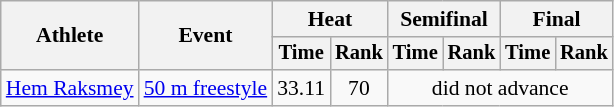<table class=wikitable style="font-size:90%">
<tr>
<th rowspan="2">Athlete</th>
<th rowspan="2">Event</th>
<th colspan="2">Heat</th>
<th colspan="2">Semifinal</th>
<th colspan="2">Final</th>
</tr>
<tr style="font-size:95%">
<th>Time</th>
<th>Rank</th>
<th>Time</th>
<th>Rank</th>
<th>Time</th>
<th>Rank</th>
</tr>
<tr align=center>
<td align=left><a href='#'>Hem Raksmey</a></td>
<td align=left><a href='#'>50 m freestyle</a></td>
<td>33.11</td>
<td>70</td>
<td colspan=4>did not advance</td>
</tr>
</table>
